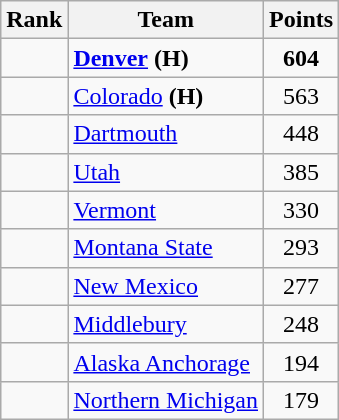<table class="wikitable sortable" style="text-align:center">
<tr>
<th>Rank</th>
<th>Team</th>
<th>Points</th>
</tr>
<tr>
<td></td>
<td align="left"><strong><a href='#'>Denver</a></strong> <strong>(H)</strong></td>
<td><strong>604</strong></td>
</tr>
<tr>
<td></td>
<td align="left"><a href='#'>Colorado</a> <strong>(H)</strong></td>
<td>563</td>
</tr>
<tr>
<td></td>
<td align="left"><a href='#'>Dartmouth</a></td>
<td>448</td>
</tr>
<tr>
<td></td>
<td align="left"><a href='#'>Utah</a></td>
<td>385</td>
</tr>
<tr>
<td></td>
<td align="left"><a href='#'>Vermont</a></td>
<td>330</td>
</tr>
<tr>
<td></td>
<td align="left"><a href='#'>Montana State</a></td>
<td>293</td>
</tr>
<tr>
<td></td>
<td align="left"><a href='#'>New Mexico</a></td>
<td>277</td>
</tr>
<tr>
<td></td>
<td align="left"><a href='#'>Middlebury</a></td>
<td>248</td>
</tr>
<tr>
<td></td>
<td align="left"><a href='#'>Alaska Anchorage</a></td>
<td>194</td>
</tr>
<tr>
<td></td>
<td align="left"><a href='#'>Northern Michigan</a></td>
<td>179</td>
</tr>
</table>
